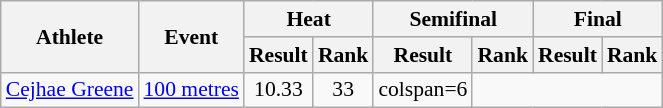<table class="wikitable" style="font-size:90%">
<tr>
<th rowspan="2">Athlete</th>
<th rowspan="2">Event</th>
<th colspan="2">Heat</th>
<th colspan="2">Semifinal</th>
<th colspan="2">Final</th>
</tr>
<tr>
<th>Result</th>
<th>Rank</th>
<th>Result</th>
<th>Rank</th>
<th>Result</th>
<th>Rank</th>
</tr>
<tr style="text-align:center">
<td style="text-align:left"><a href='#'>Cejhae Greene</a></td>
<td style="text-align:left"><a href='#'>100 metres</a></td>
<td>10.33</td>
<td>33</td>
<td>colspan=6 </td>
</tr>
</table>
